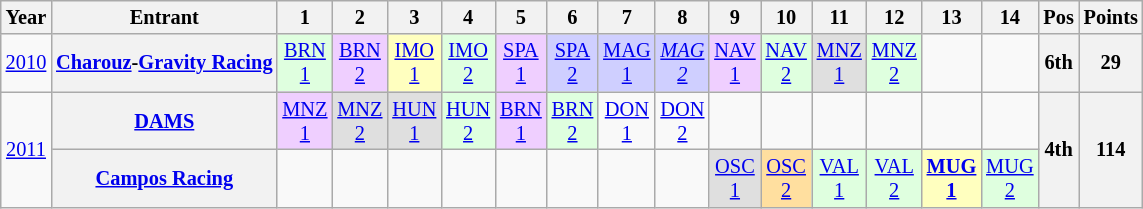<table class="wikitable" style="text-align:center; font-size:85%">
<tr>
<th>Year</th>
<th>Entrant</th>
<th>1</th>
<th>2</th>
<th>3</th>
<th>4</th>
<th>5</th>
<th>6</th>
<th>7</th>
<th>8</th>
<th>9</th>
<th>10</th>
<th>11</th>
<th>12</th>
<th>13</th>
<th>14</th>
<th>Pos</th>
<th>Points</th>
</tr>
<tr>
<td><a href='#'>2010</a></td>
<th nowrap><a href='#'>Charouz</a>-<a href='#'>Gravity Racing</a></th>
<td style="background:#DFFFDF;"><a href='#'>BRN<br>1</a><br></td>
<td style="background:#EFCFFF;"><a href='#'>BRN<br>2</a><br></td>
<td style="background:#FFFFBF;"><a href='#'>IMO<br>1</a><br></td>
<td style="background:#DFFFDF;"><a href='#'>IMO<br>2</a><br></td>
<td style="background:#EFCFFF;"><a href='#'>SPA<br>1</a><br></td>
<td style="background:#CFCFFF;"><a href='#'>SPA<br>2</a><br></td>
<td style="background:#CFCFFF;"><a href='#'>MAG<br>1</a><br></td>
<td style="background:#CFCFFF;"><em><a href='#'>MAG<br>2</a></em><br></td>
<td style="background:#EFCFFF;"><a href='#'>NAV<br>1</a><br></td>
<td style="background:#DFFFDF;"><a href='#'>NAV<br>2</a><br></td>
<td style="background:#DFDFDF;"><a href='#'>MNZ<br>1</a><br></td>
<td style="background:#DFFFDF;"><a href='#'>MNZ<br>2</a><br></td>
<td></td>
<td></td>
<th>6th</th>
<th>29</th>
</tr>
<tr>
<td rowspan=2><a href='#'>2011</a></td>
<th><a href='#'>DAMS</a></th>
<td style="background:#EFCFFF;"><a href='#'>MNZ<br>1</a><br></td>
<td style="background:#DFDFDF;"><a href='#'>MNZ<br>2</a><br></td>
<td style="background:#DFDFDF;"><a href='#'>HUN<br>1</a><br></td>
<td style="background:#DFFFDF;"><a href='#'>HUN<br>2</a><br></td>
<td style="background:#EFCFFF;"><a href='#'>BRN<br>1</a><br></td>
<td style="background:#DFFFDF;"><a href='#'>BRN<br>2</a><br></td>
<td><a href='#'>DON<br>1</a></td>
<td><a href='#'>DON<br>2</a></td>
<td></td>
<td></td>
<td></td>
<td></td>
<td></td>
<td></td>
<th rowspan=2>4th</th>
<th rowspan=2>114</th>
</tr>
<tr>
<th nowrap><a href='#'>Campos Racing</a></th>
<td></td>
<td></td>
<td></td>
<td></td>
<td></td>
<td></td>
<td></td>
<td></td>
<td style="background:#DFDFDF;"><a href='#'>OSC<br>1</a><br></td>
<td style="background:#FFDF9F;"><a href='#'>OSC<br>2</a><br></td>
<td style="background:#DFFFDF;"><a href='#'>VAL<br>1</a><br></td>
<td style="background:#DFFFDF;"><a href='#'>VAL<br>2</a><br></td>
<td style="background:#FFFFBF;"><strong><a href='#'>MUG<br>1</a></strong><br></td>
<td style="background:#DFFFDF;"><a href='#'>MUG<br>2</a><br></td>
</tr>
</table>
